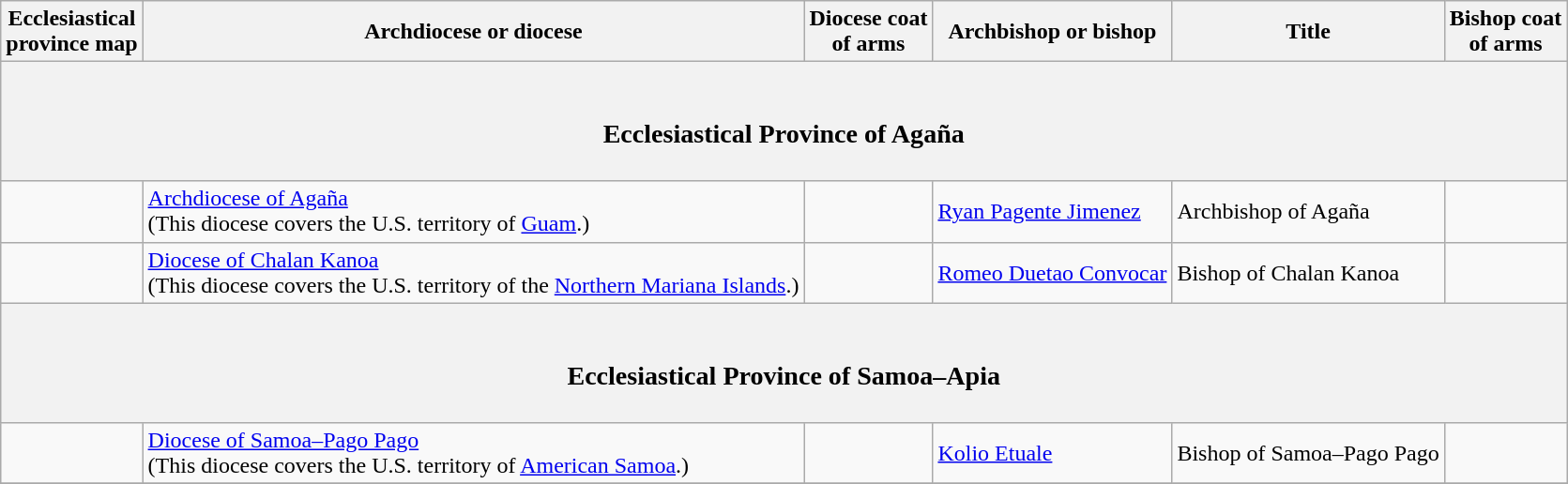<table class="wikitable sortable">
<tr>
<th class="unsortable">Ecclesiastical<br> province map</th>
<th>Archdiocese or diocese</th>
<th class="unsortable">Diocese coat<br>of arms</th>
<th>Archbishop or bishop</th>
<th>Title</th>
<th class="unsortable">Bishop coat<br>of arms</th>
</tr>
<tr>
<th colspan="6"><br><h3>Ecclesiastical Province of Agaña</h3></th>
</tr>
<tr>
<td></td>
<td><a href='#'>Archdiocese of Agaña</a><br>(This diocese covers the U.S. territory of <a href='#'>Guam</a>.)</td>
<td></td>
<td><a href='#'>Ryan Pagente Jimenez</a></td>
<td>Archbishop of Agaña</td>
<td></td>
</tr>
<tr>
<td></td>
<td><a href='#'>Diocese of Chalan Kanoa</a><br>(This diocese covers the U.S. territory of the <a href='#'>Northern Mariana Islands</a>.)</td>
<td></td>
<td><a href='#'>Romeo Duetao Convocar</a></td>
<td>Bishop of Chalan Kanoa</td>
<td></td>
</tr>
<tr>
<th colspan="6"><br><h3>Ecclesiastical Province of Samoa–Apia</h3></th>
</tr>
<tr>
<td></td>
<td><a href='#'>Diocese of Samoa–Pago Pago</a><br>(This diocese covers the U.S. territory of <a href='#'>American Samoa</a>.)</td>
<td></td>
<td><a href='#'>Kolio Etuale</a></td>
<td>Bishop of Samoa–Pago Pago</td>
<td></td>
</tr>
<tr>
</tr>
</table>
